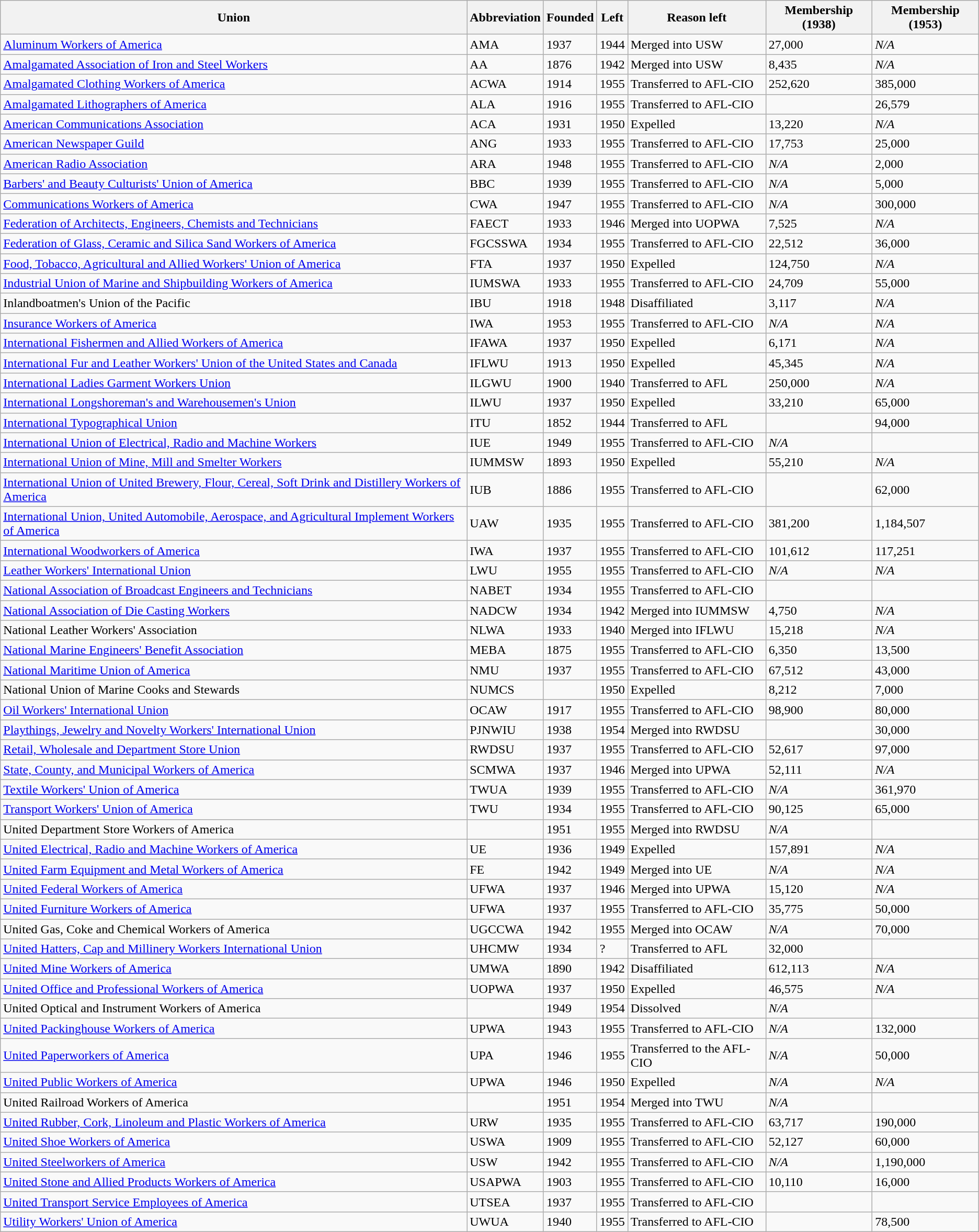<table class="wikitable sortable">
<tr>
<th>Union</th>
<th>Abbreviation</th>
<th>Founded</th>
<th>Left</th>
<th>Reason left</th>
<th>Membership (1938)</th>
<th>Membership (1953)</th>
</tr>
<tr>
<td><a href='#'>Aluminum Workers of America</a></td>
<td>AMA</td>
<td>1937</td>
<td>1944</td>
<td>Merged into USW</td>
<td>27,000</td>
<td><em>N/A</em></td>
</tr>
<tr>
<td><a href='#'>Amalgamated Association of Iron and Steel Workers</a></td>
<td>AA</td>
<td>1876</td>
<td>1942</td>
<td>Merged into USW</td>
<td>8,435</td>
<td><em>N/A</em></td>
</tr>
<tr>
<td><a href='#'>Amalgamated Clothing Workers of America</a></td>
<td>ACWA</td>
<td>1914</td>
<td>1955</td>
<td>Transferred to AFL-CIO</td>
<td>252,620</td>
<td>385,000</td>
</tr>
<tr>
<td><a href='#'>Amalgamated Lithographers of America</a></td>
<td>ALA</td>
<td>1916</td>
<td>1955</td>
<td>Transferred to AFL-CIO</td>
<td></td>
<td>26,579</td>
</tr>
<tr>
<td><a href='#'>American Communications Association</a></td>
<td>ACA</td>
<td>1931</td>
<td>1950</td>
<td>Expelled</td>
<td>13,220</td>
<td><em>N/A</em></td>
</tr>
<tr>
<td><a href='#'>American Newspaper Guild</a></td>
<td>ANG</td>
<td>1933</td>
<td>1955</td>
<td>Transferred to AFL-CIO</td>
<td>17,753</td>
<td>25,000</td>
</tr>
<tr>
<td><a href='#'>American Radio Association</a></td>
<td>ARA</td>
<td>1948</td>
<td>1955</td>
<td>Transferred to AFL-CIO</td>
<td><em>N/A</em></td>
<td>2,000</td>
</tr>
<tr>
<td><a href='#'>Barbers' and Beauty Culturists' Union of America</a></td>
<td>BBC</td>
<td>1939</td>
<td>1955</td>
<td>Transferred to AFL-CIO</td>
<td><em>N/A</em></td>
<td>5,000</td>
</tr>
<tr>
<td><a href='#'>Communications Workers of America</a></td>
<td>CWA</td>
<td>1947</td>
<td>1955</td>
<td>Transferred to AFL-CIO</td>
<td><em>N/A</em></td>
<td>300,000</td>
</tr>
<tr>
<td><a href='#'>Federation of Architects, Engineers, Chemists and Technicians</a></td>
<td>FAECT</td>
<td>1933</td>
<td>1946</td>
<td>Merged into UOPWA</td>
<td>7,525</td>
<td><em>N/A</em></td>
</tr>
<tr>
<td><a href='#'>Federation of Glass, Ceramic and Silica Sand Workers of America</a></td>
<td>FGCSSWA</td>
<td>1934</td>
<td>1955</td>
<td>Transferred to AFL-CIO</td>
<td>22,512</td>
<td>36,000</td>
</tr>
<tr>
<td><a href='#'>Food, Tobacco, Agricultural and Allied Workers' Union of America</a></td>
<td>FTA</td>
<td>1937</td>
<td>1950</td>
<td>Expelled</td>
<td>124,750</td>
<td><em>N/A</em></td>
</tr>
<tr>
<td><a href='#'>Industrial Union of Marine and Shipbuilding Workers of America</a></td>
<td>IUMSWA</td>
<td>1933</td>
<td>1955</td>
<td>Transferred to AFL-CIO</td>
<td>24,709</td>
<td>55,000</td>
</tr>
<tr>
<td>Inlandboatmen's Union of the Pacific</td>
<td>IBU</td>
<td>1918</td>
<td>1948</td>
<td>Disaffiliated</td>
<td>3,117</td>
<td><em>N/A</em></td>
</tr>
<tr>
<td><a href='#'>Insurance Workers of America</a></td>
<td>IWA</td>
<td>1953</td>
<td>1955</td>
<td>Transferred to AFL-CIO</td>
<td><em>N/A</em></td>
<td><em>N/A</em></td>
</tr>
<tr>
<td><a href='#'>International Fishermen and Allied Workers of America</a></td>
<td>IFAWA</td>
<td>1937</td>
<td>1950</td>
<td>Expelled</td>
<td>6,171</td>
<td><em>N/A</em></td>
</tr>
<tr>
<td><a href='#'>International Fur and Leather Workers' Union of the United States and Canada</a></td>
<td>IFLWU</td>
<td>1913</td>
<td>1950</td>
<td>Expelled</td>
<td>45,345</td>
<td><em>N/A</em></td>
</tr>
<tr>
<td><a href='#'>International Ladies Garment Workers Union</a></td>
<td>ILGWU</td>
<td>1900</td>
<td>1940</td>
<td>Transferred to AFL</td>
<td>250,000</td>
<td><em>N/A</em></td>
</tr>
<tr>
<td><a href='#'>International Longshoreman's and Warehousemen's Union</a></td>
<td>ILWU</td>
<td>1937</td>
<td>1950</td>
<td>Expelled</td>
<td>33,210</td>
<td>65,000</td>
</tr>
<tr>
<td><a href='#'>International Typographical Union</a></td>
<td>ITU</td>
<td>1852</td>
<td>1944</td>
<td>Transferred to AFL</td>
<td></td>
<td>94,000</td>
</tr>
<tr>
<td><a href='#'>International Union of Electrical, Radio and Machine Workers</a></td>
<td>IUE</td>
<td>1949</td>
<td>1955</td>
<td>Transferred to AFL-CIO</td>
<td><em>N/A</em></td>
<td></td>
</tr>
<tr>
<td><a href='#'>International Union of Mine, Mill and Smelter Workers</a></td>
<td>IUMMSW</td>
<td>1893</td>
<td>1950</td>
<td>Expelled</td>
<td>55,210</td>
<td><em>N/A</em></td>
</tr>
<tr>
<td><a href='#'>International Union of United Brewery, Flour, Cereal, Soft Drink and Distillery Workers of America</a></td>
<td>IUB</td>
<td>1886</td>
<td>1955</td>
<td>Transferred to AFL-CIO</td>
<td></td>
<td>62,000</td>
</tr>
<tr>
<td><a href='#'>International Union, United Automobile, Aerospace, and Agricultural Implement Workers of America</a></td>
<td>UAW</td>
<td>1935</td>
<td>1955</td>
<td>Transferred to AFL-CIO</td>
<td>381,200</td>
<td>1,184,507</td>
</tr>
<tr>
<td><a href='#'>International Woodworkers of America</a></td>
<td>IWA</td>
<td>1937</td>
<td>1955</td>
<td>Transferred to AFL-CIO</td>
<td>101,612</td>
<td>117,251</td>
</tr>
<tr>
<td><a href='#'>Leather Workers' International Union</a></td>
<td>LWU</td>
<td>1955</td>
<td>1955</td>
<td>Transferred to AFL-CIO</td>
<td><em>N/A</em></td>
<td><em>N/A</em></td>
</tr>
<tr>
<td><a href='#'>National Association of Broadcast Engineers and Technicians</a></td>
<td>NABET</td>
<td>1934</td>
<td>1955</td>
<td>Transferred to AFL-CIO</td>
<td></td>
<td></td>
</tr>
<tr>
<td><a href='#'>National Association of Die Casting Workers</a></td>
<td>NADCW</td>
<td>1934</td>
<td>1942</td>
<td>Merged into IUMMSW</td>
<td>4,750</td>
<td><em>N/A</em></td>
</tr>
<tr>
<td>National Leather Workers' Association</td>
<td>NLWA</td>
<td>1933</td>
<td>1940</td>
<td>Merged into IFLWU</td>
<td>15,218</td>
<td><em>N/A</em></td>
</tr>
<tr>
<td><a href='#'>National Marine Engineers' Benefit Association</a></td>
<td>MEBA</td>
<td>1875</td>
<td>1955</td>
<td>Transferred to AFL-CIO</td>
<td>6,350</td>
<td>13,500</td>
</tr>
<tr>
<td><a href='#'>National Maritime Union of America</a></td>
<td>NMU</td>
<td>1937</td>
<td>1955</td>
<td>Transferred to AFL-CIO</td>
<td>67,512</td>
<td>43,000</td>
</tr>
<tr>
<td>National Union of Marine Cooks and Stewards</td>
<td>NUMCS</td>
<td></td>
<td>1950</td>
<td>Expelled</td>
<td>8,212</td>
<td>7,000</td>
</tr>
<tr>
<td><a href='#'>Oil Workers' International Union</a></td>
<td>OCAW</td>
<td>1917</td>
<td>1955</td>
<td>Transferred to AFL-CIO</td>
<td>98,900</td>
<td>80,000</td>
</tr>
<tr>
<td><a href='#'>Playthings, Jewelry and Novelty Workers' International Union</a></td>
<td>PJNWIU</td>
<td>1938</td>
<td>1954</td>
<td>Merged into RWDSU</td>
<td></td>
<td>30,000</td>
</tr>
<tr>
<td><a href='#'>Retail, Wholesale and Department Store Union</a></td>
<td>RWDSU</td>
<td>1937</td>
<td>1955</td>
<td>Transferred to AFL-CIO</td>
<td>52,617</td>
<td>97,000</td>
</tr>
<tr>
<td><a href='#'>State, County, and Municipal Workers of America</a></td>
<td>SCMWA</td>
<td>1937</td>
<td>1946</td>
<td>Merged into UPWA</td>
<td>52,111</td>
<td><em>N/A</em></td>
</tr>
<tr>
<td><a href='#'>Textile Workers' Union of America</a></td>
<td>TWUA</td>
<td>1939</td>
<td>1955</td>
<td>Transferred to AFL-CIO</td>
<td><em>N/A</em></td>
<td>361,970</td>
</tr>
<tr>
<td><a href='#'>Transport Workers' Union of America</a></td>
<td>TWU</td>
<td>1934</td>
<td>1955</td>
<td>Transferred to AFL-CIO</td>
<td>90,125</td>
<td>65,000</td>
</tr>
<tr>
<td>United Department Store Workers of America</td>
<td></td>
<td>1951</td>
<td>1955</td>
<td>Merged into RWDSU</td>
<td><em>N/A</em></td>
<td></td>
</tr>
<tr>
<td><a href='#'>United Electrical, Radio and Machine Workers of America</a></td>
<td>UE</td>
<td>1936</td>
<td>1949</td>
<td>Expelled</td>
<td>157,891</td>
<td><em>N/A</em></td>
</tr>
<tr>
<td><a href='#'>United Farm Equipment and Metal Workers of America</a></td>
<td>FE</td>
<td>1942</td>
<td>1949</td>
<td>Merged into UE</td>
<td><em>N/A</em></td>
<td><em>N/A</em></td>
</tr>
<tr>
<td><a href='#'>United Federal Workers of America</a></td>
<td>UFWA</td>
<td>1937</td>
<td>1946</td>
<td>Merged into UPWA</td>
<td>15,120</td>
<td><em>N/A</em></td>
</tr>
<tr>
<td><a href='#'>United Furniture Workers of America</a></td>
<td>UFWA</td>
<td>1937</td>
<td>1955</td>
<td>Transferred to AFL-CIO</td>
<td>35,775</td>
<td>50,000</td>
</tr>
<tr>
<td>United Gas, Coke and Chemical Workers of America</td>
<td>UGCCWA</td>
<td>1942</td>
<td>1955</td>
<td>Merged into OCAW</td>
<td><em>N/A</em></td>
<td>70,000</td>
</tr>
<tr>
<td><a href='#'>United Hatters, Cap and Millinery Workers International Union</a></td>
<td>UHCMW</td>
<td>1934</td>
<td>?</td>
<td>Transferred to AFL</td>
<td>32,000</td>
</tr>
<tr>
<td><a href='#'>United Mine Workers of America</a></td>
<td>UMWA</td>
<td>1890</td>
<td>1942</td>
<td>Disaffiliated</td>
<td>612,113</td>
<td><em>N/A</em></td>
</tr>
<tr>
<td><a href='#'>United Office and Professional Workers of America</a></td>
<td>UOPWA</td>
<td>1937</td>
<td>1950</td>
<td>Expelled</td>
<td>46,575</td>
<td><em>N/A</em></td>
</tr>
<tr>
<td>United Optical and Instrument Workers of America</td>
<td></td>
<td>1949</td>
<td>1954</td>
<td>Dissolved</td>
<td><em>N/A</em></td>
<td></td>
</tr>
<tr>
<td><a href='#'>United Packinghouse Workers of America</a></td>
<td>UPWA</td>
<td>1943</td>
<td>1955</td>
<td>Transferred to AFL-CIO</td>
<td><em>N/A</em></td>
<td>132,000</td>
</tr>
<tr>
<td><a href='#'>United Paperworkers of America</a></td>
<td>UPA</td>
<td>1946</td>
<td>1955</td>
<td>Transferred to the AFL-CIO</td>
<td><em>N/A</em></td>
<td>50,000</td>
</tr>
<tr>
<td><a href='#'>United Public Workers of America</a></td>
<td>UPWA</td>
<td>1946</td>
<td>1950</td>
<td>Expelled</td>
<td><em>N/A</em></td>
<td><em>N/A</em></td>
</tr>
<tr>
<td>United Railroad Workers of America</td>
<td></td>
<td>1951</td>
<td>1954</td>
<td>Merged into TWU</td>
<td><em>N/A</em></td>
<td></td>
</tr>
<tr>
<td><a href='#'>United Rubber, Cork, Linoleum and Plastic Workers of America</a></td>
<td>URW</td>
<td>1935</td>
<td>1955</td>
<td>Transferred to AFL-CIO</td>
<td>63,717</td>
<td>190,000</td>
</tr>
<tr>
<td><a href='#'>United Shoe Workers of America</a></td>
<td>USWA</td>
<td>1909</td>
<td>1955</td>
<td>Transferred to AFL-CIO</td>
<td>52,127</td>
<td>60,000</td>
</tr>
<tr>
<td><a href='#'>United Steelworkers of America</a></td>
<td>USW</td>
<td>1942</td>
<td>1955</td>
<td>Transferred to AFL-CIO</td>
<td><em>N/A</em></td>
<td>1,190,000</td>
</tr>
<tr>
<td><a href='#'>United Stone and Allied Products Workers of America</a></td>
<td>USAPWA</td>
<td>1903</td>
<td>1955</td>
<td>Transferred to AFL-CIO</td>
<td>10,110</td>
<td>16,000</td>
</tr>
<tr>
<td><a href='#'>United Transport Service Employees of America</a></td>
<td>UTSEA</td>
<td>1937</td>
<td>1955</td>
<td>Transferred to AFL-CIO</td>
<td></td>
<td></td>
</tr>
<tr>
<td><a href='#'>Utility Workers' Union of America</a></td>
<td>UWUA</td>
<td>1940</td>
<td>1955</td>
<td>Transferred to AFL-CIO</td>
<td></td>
<td>78,500</td>
</tr>
</table>
